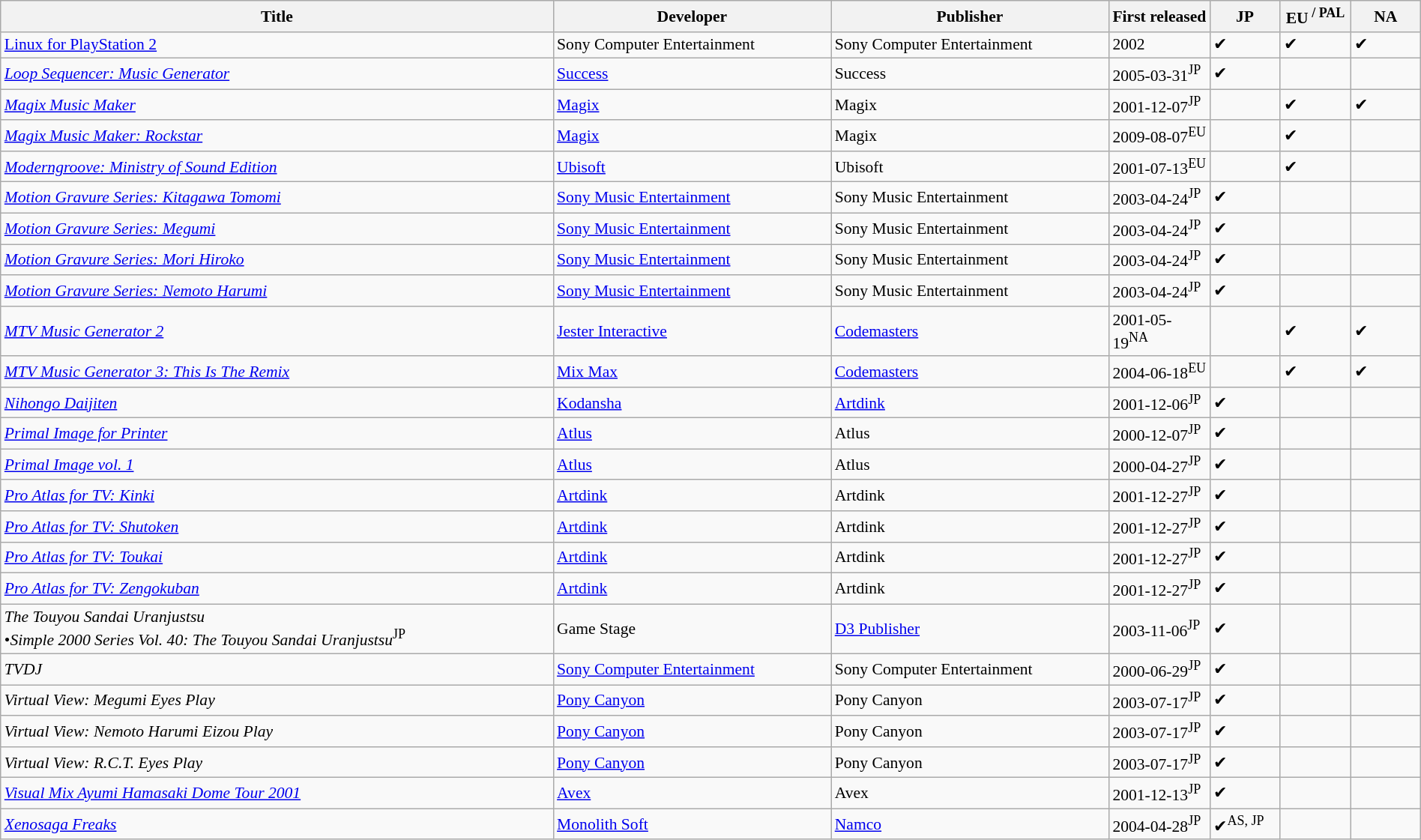<table class="wikitable sortable" style="width:100%; font-size:90%;" id="applist">
<tr>
<th width=40%>Title</th>
<th width=20%>Developer</th>
<th width=20%>Publisher</th>
<th style="width:5%; white-space:nowrap;">First released</th>
<th width=5%>JP</th>
<th width=5%>EU<sup> / PAL</sup></th>
<th width=5%>NA</th>
</tr>
<tr>
<td><a href='#'>Linux for PlayStation 2</a></td>
<td>Sony Computer Entertainment</td>
<td>Sony Computer Entertainment</td>
<td>2002</td>
<td>✔</td>
<td>✔</td>
<td>✔</td>
</tr>
<tr>
<td><em><a href='#'>Loop Sequencer: Music Generator</a></em></td>
<td><a href='#'>Success</a></td>
<td>Success</td>
<td>2005-03-31<sup>JP</sup></td>
<td>✔</td>
<td></td>
<td></td>
</tr>
<tr>
<td><em><a href='#'>Magix Music Maker</a></em></td>
<td><a href='#'>Magix</a></td>
<td>Magix</td>
<td>2001-12-07<sup>JP</sup></td>
<td></td>
<td>✔</td>
<td>✔</td>
</tr>
<tr>
<td><em><a href='#'>Magix Music Maker: Rockstar</a></em></td>
<td><a href='#'>Magix</a></td>
<td>Magix</td>
<td>2009-08-07<sup>EU</sup></td>
<td></td>
<td>✔</td>
<td></td>
</tr>
<tr>
<td><em><a href='#'>Moderngroove: Ministry of Sound Edition</a></em></td>
<td><a href='#'>Ubisoft</a></td>
<td>Ubisoft</td>
<td>2001-07-13<sup>EU</sup></td>
<td></td>
<td>✔</td>
<td></td>
</tr>
<tr>
<td><em><a href='#'>Motion Gravure Series: Kitagawa Tomomi</a></em></td>
<td><a href='#'>Sony Music Entertainment</a></td>
<td>Sony Music Entertainment</td>
<td>2003-04-24<sup>JP</sup></td>
<td>✔</td>
<td></td>
<td></td>
</tr>
<tr>
<td><em><a href='#'>Motion Gravure Series: Megumi</a></em></td>
<td><a href='#'>Sony Music Entertainment</a></td>
<td>Sony Music Entertainment</td>
<td>2003-04-24<sup>JP</sup></td>
<td>✔</td>
<td></td>
<td></td>
</tr>
<tr>
<td><em><a href='#'>Motion Gravure Series: Mori Hiroko</a></em></td>
<td><a href='#'>Sony Music Entertainment</a></td>
<td>Sony Music Entertainment</td>
<td>2003-04-24<sup>JP</sup></td>
<td>✔</td>
<td></td>
<td></td>
</tr>
<tr>
<td><em><a href='#'>Motion Gravure Series: Nemoto Harumi</a></em></td>
<td><a href='#'>Sony Music Entertainment</a></td>
<td>Sony Music Entertainment</td>
<td>2003-04-24<sup>JP</sup></td>
<td>✔</td>
<td></td>
<td></td>
</tr>
<tr>
<td><em><a href='#'>MTV Music Generator 2</a></em></td>
<td><a href='#'>Jester Interactive</a></td>
<td><a href='#'>Codemasters</a></td>
<td>2001-05-19<sup>NA</sup></td>
<td></td>
<td>✔</td>
<td>✔</td>
</tr>
<tr>
<td><em><a href='#'>MTV Music Generator 3: This Is The Remix</a></em></td>
<td><a href='#'>Mix Max</a></td>
<td><a href='#'>Codemasters</a></td>
<td>2004-06-18<sup>EU</sup></td>
<td></td>
<td>✔</td>
<td>✔</td>
</tr>
<tr>
<td><em><a href='#'>Nihongo Daijiten</a></em></td>
<td><a href='#'>Kodansha</a></td>
<td><a href='#'>Artdink</a></td>
<td>2001-12-06<sup>JP</sup></td>
<td>✔</td>
<td></td>
<td></td>
</tr>
<tr>
<td><em><a href='#'>Primal Image for Printer</a></em></td>
<td><a href='#'>Atlus</a></td>
<td>Atlus</td>
<td>2000-12-07<sup>JP</sup></td>
<td>✔</td>
<td></td>
<td></td>
</tr>
<tr>
<td><em><a href='#'>Primal Image vol. 1</a></em></td>
<td><a href='#'>Atlus</a></td>
<td>Atlus</td>
<td>2000-04-27<sup>JP</sup></td>
<td>✔</td>
<td></td>
<td></td>
</tr>
<tr>
<td><em><a href='#'>Pro Atlas for TV: Kinki</a></em></td>
<td><a href='#'>Artdink</a></td>
<td>Artdink</td>
<td>2001-12-27<sup>JP</sup></td>
<td>✔</td>
<td></td>
<td></td>
</tr>
<tr>
<td><em><a href='#'>Pro Atlas for TV: Shutoken</a></em></td>
<td><a href='#'>Artdink</a></td>
<td>Artdink</td>
<td>2001-12-27<sup>JP</sup></td>
<td>✔</td>
<td></td>
<td></td>
</tr>
<tr>
<td><em><a href='#'>Pro Atlas for TV: Toukai</a></em></td>
<td><a href='#'>Artdink</a></td>
<td>Artdink</td>
<td>2001-12-27<sup>JP</sup></td>
<td>✔</td>
<td></td>
<td></td>
</tr>
<tr>
<td><em><a href='#'>Pro Atlas for TV: Zengokuban</a></em></td>
<td><a href='#'>Artdink</a></td>
<td>Artdink</td>
<td>2001-12-27<sup>JP</sup></td>
<td>✔</td>
<td></td>
<td></td>
</tr>
<tr>
<td><em>The Touyou Sandai Uranjustsu</em><br>•<em>Simple 2000 Series Vol. 40: The Touyou Sandai Uranjustsu</em><sup>JP</sup></td>
<td>Game Stage</td>
<td><a href='#'>D3 Publisher</a></td>
<td>2003-11-06<sup>JP</sup></td>
<td>✔</td>
<td></td>
<td></td>
</tr>
<tr>
<td><em>TVDJ</em></td>
<td><a href='#'>Sony Computer Entertainment</a></td>
<td>Sony Computer Entertainment</td>
<td>2000-06-29<sup>JP</sup></td>
<td>✔</td>
<td></td>
<td></td>
</tr>
<tr>
<td><em>Virtual View: Megumi Eyes Play</em></td>
<td><a href='#'>Pony Canyon</a></td>
<td>Pony Canyon</td>
<td>2003-07-17<sup>JP</sup></td>
<td>✔</td>
<td></td>
<td></td>
</tr>
<tr>
<td><em>Virtual View: Nemoto Harumi Eizou Play</em></td>
<td><a href='#'>Pony Canyon</a></td>
<td>Pony Canyon</td>
<td>2003-07-17<sup>JP</sup></td>
<td>✔</td>
<td></td>
<td></td>
</tr>
<tr>
<td><em>Virtual View: R.C.T. Eyes Play</em></td>
<td><a href='#'>Pony Canyon</a></td>
<td>Pony Canyon</td>
<td>2003-07-17<sup>JP</sup></td>
<td>✔</td>
<td></td>
<td></td>
</tr>
<tr>
<td><em><a href='#'>Visual Mix Ayumi Hamasaki Dome Tour 2001</a></em></td>
<td><a href='#'>Avex</a></td>
<td>Avex</td>
<td>2001-12-13<sup>JP</sup></td>
<td>✔</td>
<td></td>
<td></td>
</tr>
<tr>
<td><em><a href='#'>Xenosaga Freaks</a></em></td>
<td><a href='#'>Monolith Soft</a></td>
<td><a href='#'>Namco</a></td>
<td>2004-04-28<sup>JP</sup></td>
<td>✔<sup>AS, JP</sup></td>
<td></td>
<td></td>
</tr>
</table>
